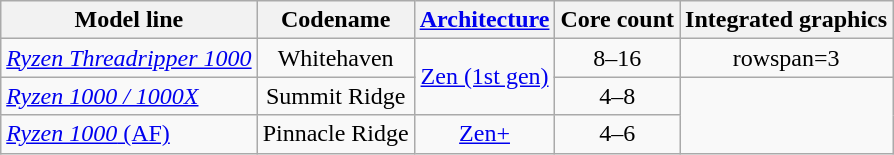<table class="wikitable" style="text-align: center;">
<tr>
<th>Model line</th>
<th>Codename</th>
<th><a href='#'>Architecture</a></th>
<th>Core count</th>
<th>Integrated graphics</th>
</tr>
<tr>
<td style="text-align: left;"><a href='#'><em>Ryzen Threadripper 1000</em></a></td>
<td>Whitehaven</td>
<td rowspan=2><a href='#'>Zen (1st gen)</a></td>
<td>8–16</td>
<td>rowspan=3 </td>
</tr>
<tr>
<td style="text-align: left;"><a href='#'><em>Ryzen 1000 / 1000X</em></a></td>
<td>Summit Ridge</td>
<td>4–8</td>
</tr>
<tr>
<td style="text-align: left;"><a href='#'><em>Ryzen 1000</em> (AF)</a></td>
<td>Pinnacle Ridge</td>
<td><a href='#'>Zen+</a></td>
<td>4–6</td>
</tr>
</table>
